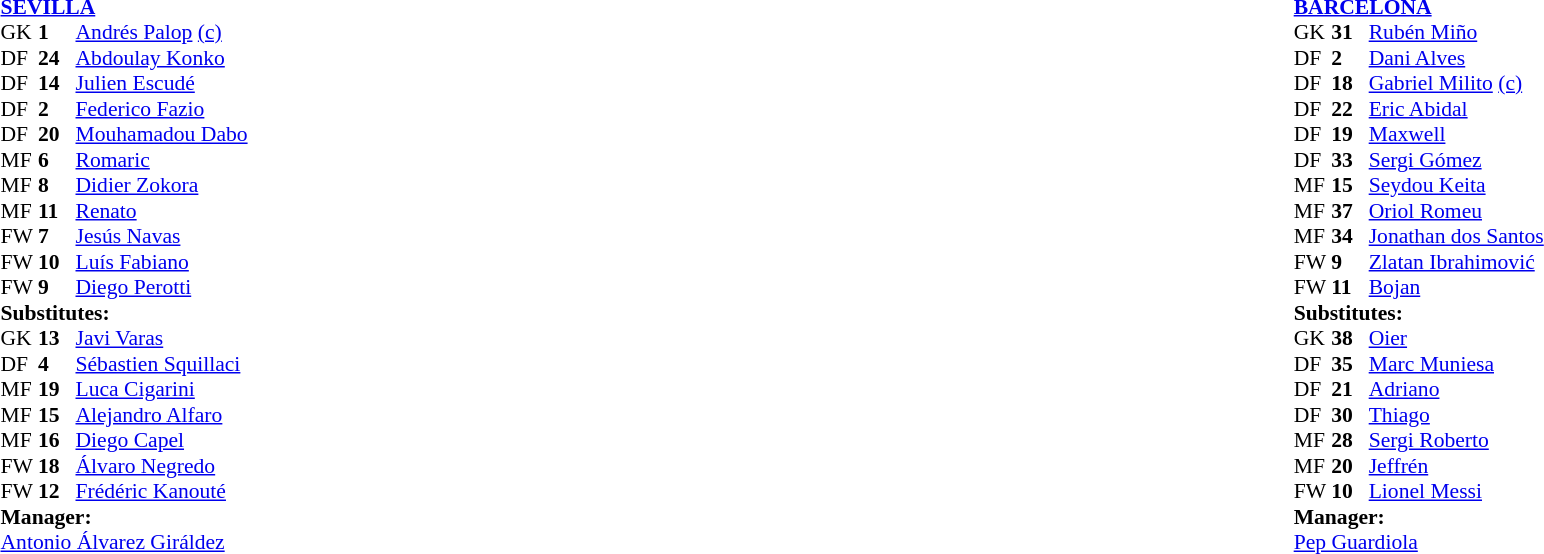<table width="100%">
<tr>
<td valign="top" width="50%"><br><table style="font-size: 90%" cellspacing="0" cellpadding="0">
<tr>
<td colspan="4"><br><strong><a href='#'>SEVILLA</a></strong></td>
</tr>
<tr>
<th width=25></th>
<th width=25></th>
</tr>
<tr>
<td>GK</td>
<td><strong>1</strong></td>
<td> <a href='#'>Andrés Palop</a> <a href='#'>(c)</a></td>
<td></td>
<td></td>
</tr>
<tr>
<td>DF</td>
<td><strong>24</strong></td>
<td> <a href='#'>Abdoulay Konko</a></td>
<td></td>
<td></td>
</tr>
<tr>
<td>DF</td>
<td><strong>14</strong></td>
<td> <a href='#'>Julien Escudé</a></td>
<td></td>
<td></td>
</tr>
<tr>
<td>DF</td>
<td><strong>2</strong></td>
<td> <a href='#'>Federico Fazio</a></td>
<td></td>
<td></td>
</tr>
<tr>
<td>DF</td>
<td><strong>20</strong></td>
<td> <a href='#'>Mouhamadou Dabo</a></td>
<td></td>
<td></td>
<td></td>
</tr>
<tr>
<td>MF</td>
<td><strong>6</strong></td>
<td> <a href='#'>Romaric</a></td>
<td></td>
<td></td>
<td></td>
</tr>
<tr>
<td>MF</td>
<td><strong>8</strong></td>
<td> <a href='#'>Didier Zokora</a></td>
<td></td>
<td></td>
<td></td>
</tr>
<tr>
<td>MF</td>
<td><strong>11</strong></td>
<td> <a href='#'>Renato</a></td>
<td></td>
<td></td>
<td></td>
</tr>
<tr>
<td>FW</td>
<td><strong>7</strong></td>
<td> <a href='#'>Jesús Navas</a></td>
<td></td>
<td></td>
</tr>
<tr>
<td>FW</td>
<td><strong>10</strong></td>
<td> <a href='#'>Luís Fabiano</a></td>
<td></td>
<td></td>
<td></td>
</tr>
<tr>
<td>FW</td>
<td><strong>9</strong></td>
<td> <a href='#'>Diego Perotti</a></td>
<td></td>
<td></td>
</tr>
<tr>
<td colspan=3><strong>Substitutes:</strong></td>
</tr>
<tr>
<td>GK</td>
<td><strong>13</strong></td>
<td> <a href='#'>Javi Varas</a></td>
<td></td>
<td></td>
</tr>
<tr>
<td>DF</td>
<td><strong>4</strong></td>
<td> <a href='#'>Sébastien Squillaci</a></td>
<td></td>
<td></td>
</tr>
<tr>
<td>MF</td>
<td><strong>19</strong></td>
<td> <a href='#'>Luca Cigarini</a></td>
<td></td>
<td></td>
<td></td>
</tr>
<tr>
<td>MF</td>
<td><strong>15</strong></td>
<td> <a href='#'>Alejandro Alfaro</a></td>
<td></td>
<td></td>
</tr>
<tr>
<td>MF</td>
<td><strong>16</strong></td>
<td> <a href='#'>Diego Capel</a></td>
<td></td>
<td></td>
</tr>
<tr>
<td>FW</td>
<td><strong>18</strong></td>
<td> <a href='#'>Álvaro Negredo</a></td>
<td></td>
<td></td>
<td></td>
</tr>
<tr>
<td>FW</td>
<td><strong>12</strong></td>
<td> <a href='#'>Frédéric Kanouté</a></td>
<td></td>
<td></td>
<td></td>
</tr>
<tr>
<td colspan=3><strong>Manager:</strong></td>
</tr>
<tr>
<td colspan="4"> <a href='#'>Antonio Álvarez Giráldez</a></td>
</tr>
</table>
</td>
<td valign="top"></td>
<td valign="top" width="50%"><br><table style="font-size: 90%" cellspacing="0" cellpadding="0" align=center>
<tr>
<td colspan="4"><br><strong><a href='#'>BARCELONA</a></strong></td>
</tr>
<tr>
<th width=25></th>
<th width=25></th>
</tr>
<tr>
<td>GK</td>
<td><strong>31</strong></td>
<td> <a href='#'>Rubén Miño</a></td>
<td></td>
<td></td>
</tr>
<tr>
<td>DF</td>
<td><strong>2</strong></td>
<td> <a href='#'>Dani Alves</a></td>
<td></td>
<td></td>
<td></td>
</tr>
<tr>
<td>DF</td>
<td><strong>18</strong></td>
<td> <a href='#'>Gabriel Milito</a> <a href='#'>(c)</a></td>
<td></td>
<td></td>
<td></td>
</tr>
<tr>
<td>DF</td>
<td><strong>22</strong></td>
<td> <a href='#'>Eric Abidal</a></td>
<td></td>
<td></td>
</tr>
<tr>
<td>DF</td>
<td><strong>19</strong></td>
<td> <a href='#'>Maxwell</a></td>
<td></td>
<td></td>
</tr>
<tr>
<td>DF</td>
<td><strong>33</strong></td>
<td> <a href='#'>Sergi Gómez</a></td>
<td></td>
<td></td>
</tr>
<tr>
<td>MF</td>
<td><strong>15</strong></td>
<td> <a href='#'>Seydou Keita</a></td>
<td></td>
<td></td>
</tr>
<tr>
<td>MF</td>
<td><strong>37</strong></td>
<td> <a href='#'>Oriol Romeu</a></td>
<td></td>
<td></td>
</tr>
<tr>
<td>MF</td>
<td><strong>34</strong></td>
<td> <a href='#'>Jonathan dos Santos</a></td>
<td></td>
<td></td>
<td></td>
</tr>
<tr>
<td>FW</td>
<td><strong>9</strong></td>
<td> <a href='#'>Zlatan Ibrahimović</a></td>
<td></td>
<td></td>
<td></td>
</tr>
<tr>
<td>FW</td>
<td><strong>11</strong></td>
<td> <a href='#'>Bojan</a></td>
<td></td>
<td></td>
</tr>
<tr>
<td colspan=3><strong>Substitutes:</strong></td>
</tr>
<tr>
<td>GK</td>
<td><strong>38</strong></td>
<td> <a href='#'>Oier</a></td>
<td></td>
<td></td>
</tr>
<tr>
<td>DF</td>
<td><strong>35</strong></td>
<td> <a href='#'>Marc Muniesa</a></td>
<td></td>
<td></td>
</tr>
<tr>
<td>DF</td>
<td><strong>21</strong></td>
<td> <a href='#'>Adriano</a></td>
<td></td>
<td></td>
<td></td>
</tr>
<tr>
<td>DF</td>
<td><strong>30</strong></td>
<td> <a href='#'>Thiago</a></td>
<td></td>
<td></td>
<td></td>
</tr>
<tr>
<td>MF</td>
<td><strong>28</strong></td>
<td> <a href='#'>Sergi Roberto</a></td>
<td></td>
<td></td>
</tr>
<tr>
<td>MF</td>
<td><strong>20</strong></td>
<td> <a href='#'>Jeffrén</a></td>
<td></td>
<td></td>
</tr>
<tr>
<td>FW</td>
<td><strong>10</strong></td>
<td> <a href='#'>Lionel Messi</a></td>
<td></td>
<td></td>
<td></td>
</tr>
<tr>
<td colspan=3><strong>Manager:</strong></td>
</tr>
<tr>
<td colspan="4"> <a href='#'>Pep Guardiola</a></td>
</tr>
<tr>
</tr>
</table>
</td>
</tr>
</table>
